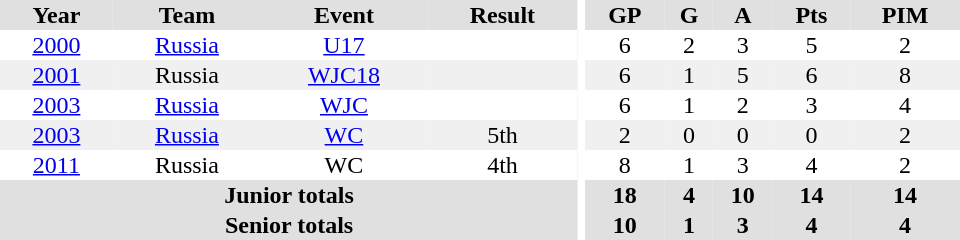<table border="0" cellpadding="1" cellspacing="0" ID="Table3" style="text-align:center; width:40em">
<tr ALIGN="center" bgcolor="#e0e0e0">
<th>Year</th>
<th>Team</th>
<th>Event</th>
<th>Result</th>
<th rowspan="99" bgcolor="#ffffff"></th>
<th>GP</th>
<th>G</th>
<th>A</th>
<th>Pts</th>
<th>PIM</th>
</tr>
<tr>
<td><a href='#'>2000</a></td>
<td><a href='#'>Russia</a></td>
<td><a href='#'>U17</a></td>
<td></td>
<td>6</td>
<td>2</td>
<td>3</td>
<td>5</td>
<td>2</td>
</tr>
<tr bgcolor="#f0f0f0">
<td><a href='#'>2001</a></td>
<td>Russia</td>
<td><a href='#'>WJC18</a></td>
<td></td>
<td>6</td>
<td>1</td>
<td>5</td>
<td>6</td>
<td>8</td>
</tr>
<tr>
<td><a href='#'>2003</a></td>
<td><a href='#'>Russia</a></td>
<td><a href='#'>WJC</a></td>
<td></td>
<td>6</td>
<td>1</td>
<td>2</td>
<td>3</td>
<td>4</td>
</tr>
<tr bgcolor="#f0f0f0">
<td><a href='#'>2003</a></td>
<td><a href='#'>Russia</a></td>
<td><a href='#'>WC</a></td>
<td>5th</td>
<td>2</td>
<td>0</td>
<td>0</td>
<td>0</td>
<td>2</td>
</tr>
<tr>
<td><a href='#'>2011</a></td>
<td>Russia</td>
<td>WC</td>
<td>4th</td>
<td>8</td>
<td>1</td>
<td>3</td>
<td>4</td>
<td>2</td>
</tr>
<tr bgcolor="#e0e0e0">
<th colspan="4">Junior totals</th>
<th>18</th>
<th>4</th>
<th>10</th>
<th>14</th>
<th>14</th>
</tr>
<tr bgcolor="#e0e0e0">
<th colspan="4">Senior totals</th>
<th>10</th>
<th>1</th>
<th>3</th>
<th>4</th>
<th>4</th>
</tr>
</table>
